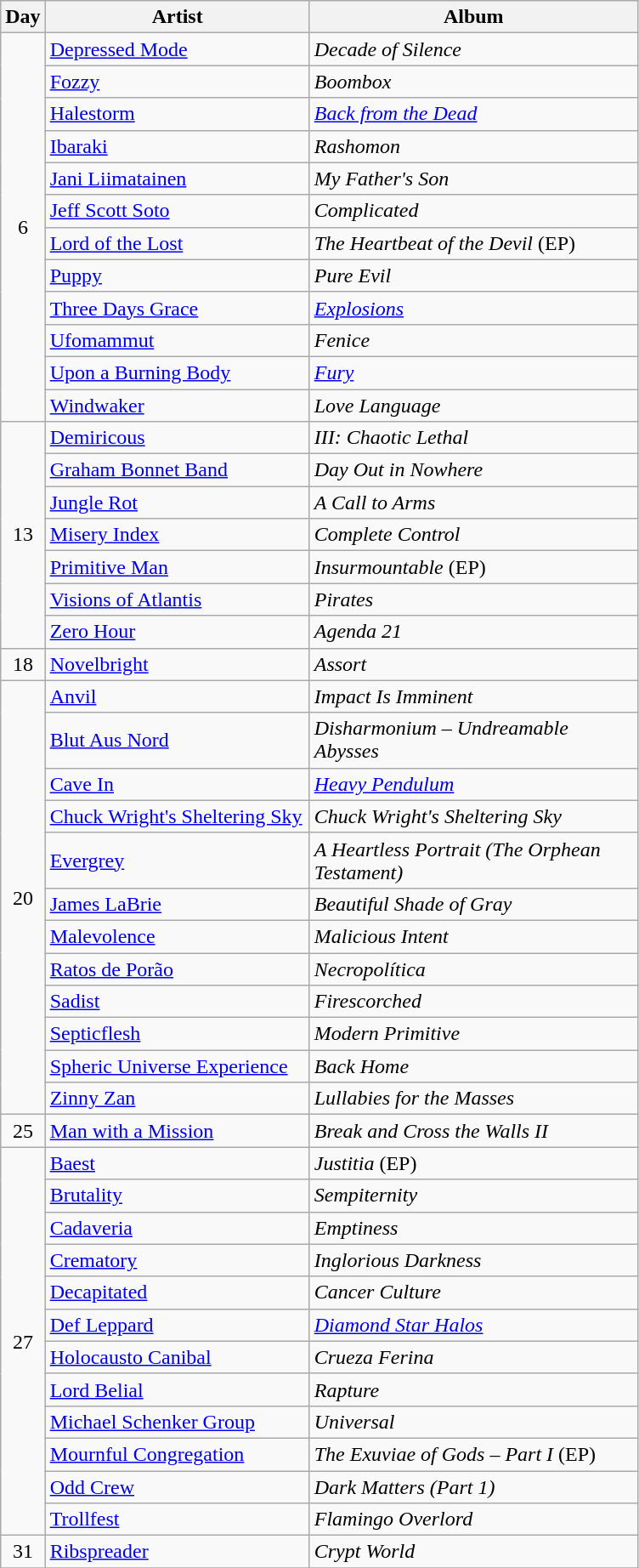<table class="wikitable" id="table_May">
<tr>
<th style="width:20px;">Day</th>
<th style="width:200px;">Artist</th>
<th style="width:250px;">Album</th>
</tr>
<tr>
<td style="text-align:center;" rowspan="12">6</td>
<td><a href='#'>Depressed Mode</a></td>
<td><em>Decade of Silence</em></td>
</tr>
<tr>
<td><a href='#'>Fozzy</a></td>
<td><em>Boombox</em></td>
</tr>
<tr>
<td><a href='#'>Halestorm</a></td>
<td><em><a href='#'>Back from the Dead</a></em></td>
</tr>
<tr>
<td><a href='#'>Ibaraki</a></td>
<td><em>Rashomon</em></td>
</tr>
<tr>
<td><a href='#'>Jani Liimatainen</a></td>
<td><em>My Father's Son</em></td>
</tr>
<tr>
<td><a href='#'>Jeff Scott Soto</a></td>
<td><em>Complicated</em></td>
</tr>
<tr>
<td><a href='#'>Lord of the Lost</a></td>
<td><em>The Heartbeat of the Devil</em> (EP)</td>
</tr>
<tr>
<td><a href='#'>Puppy</a></td>
<td><em>Pure Evil</em></td>
</tr>
<tr>
<td><a href='#'>Three Days Grace</a></td>
<td><em><a href='#'>Explosions</a></em></td>
</tr>
<tr>
<td><a href='#'>Ufomammut</a></td>
<td><em>Fenice</em></td>
</tr>
<tr>
<td><a href='#'>Upon a Burning Body</a></td>
<td><em><a href='#'>Fury</a></em></td>
</tr>
<tr>
<td><a href='#'>Windwaker</a></td>
<td><em>Love Language</em></td>
</tr>
<tr>
<td style="text-align:center;" rowspan="7">13</td>
<td><a href='#'>Demiricous</a></td>
<td><em>III: Chaotic Lethal</em></td>
</tr>
<tr>
<td><a href='#'>Graham Bonnet Band</a></td>
<td><em>Day Out in Nowhere</em></td>
</tr>
<tr>
<td><a href='#'>Jungle Rot</a></td>
<td><em>A Call to Arms</em></td>
</tr>
<tr>
<td><a href='#'>Misery Index</a></td>
<td><em>Complete Control</em></td>
</tr>
<tr>
<td><a href='#'>Primitive Man</a></td>
<td><em>Insurmountable</em> (EP)</td>
</tr>
<tr>
<td><a href='#'>Visions of Atlantis</a></td>
<td><em>Pirates</em></td>
</tr>
<tr>
<td><a href='#'>Zero Hour</a></td>
<td><em>Agenda 21</em></td>
</tr>
<tr>
<td style="text-align:center;">18</td>
<td><a href='#'>Novelbright</a></td>
<td><em>Assort</em></td>
</tr>
<tr>
<td style="text-align:center;" rowspan="12">20</td>
<td><a href='#'>Anvil</a></td>
<td><em>Impact Is Imminent</em></td>
</tr>
<tr>
<td><a href='#'>Blut Aus Nord</a></td>
<td><em>Disharmonium – Undreamable Abysses</em></td>
</tr>
<tr>
<td><a href='#'>Cave In</a></td>
<td><em><a href='#'>Heavy Pendulum</a></em></td>
</tr>
<tr>
<td><a href='#'>Chuck Wright's Sheltering Sky</a></td>
<td><em>Chuck Wright's Sheltering Sky</em></td>
</tr>
<tr>
<td><a href='#'>Evergrey</a></td>
<td><em>A Heartless Portrait (The Orphean Testament)</em></td>
</tr>
<tr>
<td><a href='#'>James LaBrie</a></td>
<td><em>Beautiful Shade of Gray</em></td>
</tr>
<tr>
<td><a href='#'>Malevolence</a></td>
<td><em>Malicious Intent</em></td>
</tr>
<tr>
<td><a href='#'>Ratos de Porão</a></td>
<td><em>Necropolítica</em></td>
</tr>
<tr>
<td><a href='#'>Sadist</a></td>
<td><em>Firescorched</em></td>
</tr>
<tr>
<td><a href='#'>Septicflesh</a></td>
<td><em>Modern Primitive</em></td>
</tr>
<tr>
<td><a href='#'>Spheric Universe Experience</a></td>
<td><em>Back Home</em></td>
</tr>
<tr>
<td><a href='#'>Zinny Zan</a></td>
<td><em>Lullabies for the Masses</em></td>
</tr>
<tr>
<td style="text-align:center;" rowspan="1">25</td>
<td><a href='#'>Man with a Mission</a></td>
<td><em>Break and Cross the Walls II</em></td>
</tr>
<tr>
<td style="text-align:center;" rowspan="12">27</td>
<td><a href='#'>Baest</a></td>
<td><em>Justitia</em> (EP)</td>
</tr>
<tr>
<td><a href='#'>Brutality</a></td>
<td><em>Sempiternity</em></td>
</tr>
<tr>
<td><a href='#'>Cadaveria</a></td>
<td><em>Emptiness</em></td>
</tr>
<tr>
<td><a href='#'>Crematory</a></td>
<td><em>Inglorious Darkness</em></td>
</tr>
<tr>
<td><a href='#'>Decapitated</a></td>
<td><em>Cancer Culture</em></td>
</tr>
<tr>
<td><a href='#'>Def Leppard</a></td>
<td><em><a href='#'>Diamond Star Halos</a></em></td>
</tr>
<tr>
<td><a href='#'>Holocausto Canibal</a></td>
<td><em>Crueza Ferina</em></td>
</tr>
<tr>
<td><a href='#'>Lord Belial</a></td>
<td><em>Rapture</em></td>
</tr>
<tr>
<td><a href='#'>Michael Schenker Group</a></td>
<td><em>Universal</em></td>
</tr>
<tr>
<td><a href='#'>Mournful Congregation</a></td>
<td><em>The Exuviae of Gods – Part I</em> (EP)</td>
</tr>
<tr>
<td><a href='#'>Odd Crew</a></td>
<td><em>Dark Matters (Part 1)</em></td>
</tr>
<tr>
<td><a href='#'>Trollfest</a></td>
<td><em>Flamingo Overlord</em></td>
</tr>
<tr>
<td style="text-align:center;" rowspan="1">31</td>
<td><a href='#'>Ribspreader</a></td>
<td><em>Crypt World</em></td>
</tr>
<tr>
</tr>
</table>
